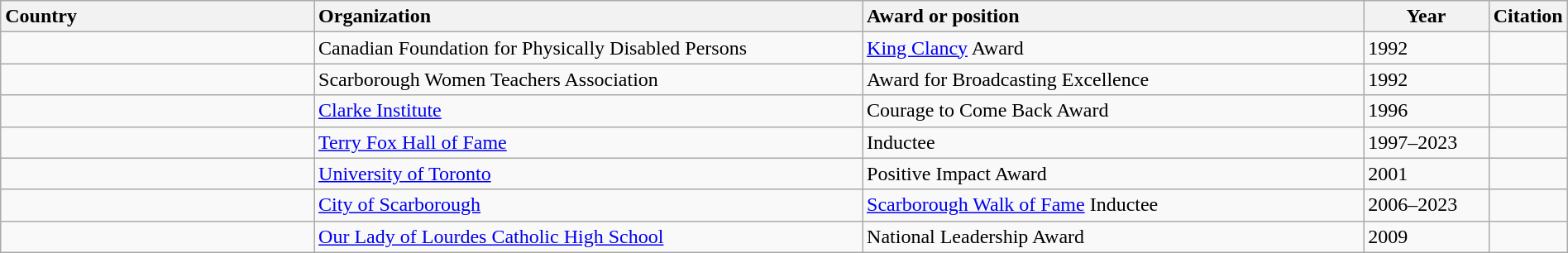<table style="width:100%;" cellpadding="0" cellspacing="0">
<tr>
<td style="width:100%; vertical-align:top;"><br><table class="wikitable" style="width:100%;">
<tr>
<th style="width:20%; text-align:left;">Country</th>
<th style="width:35%; text-align:left;">Organization</th>
<th style="width:32%; text-align:left;">Award or position</th>
<th style="width:8%; text-aligh:left;">Year</th>
<th style="width:5%; text-aligh:left;">Citation</th>
</tr>
<tr>
<td></td>
<td>Canadian Foundation for Physically Disabled Persons</td>
<td><a href='#'>King Clancy</a> Award</td>
<td>1992</td>
<td></td>
</tr>
<tr>
<td></td>
<td>Scarborough Women Teachers Association</td>
<td>Award for Broadcasting Excellence</td>
<td>1992</td>
<td></td>
</tr>
<tr>
<td></td>
<td><a href='#'>Clarke Institute</a></td>
<td>Courage to Come Back Award</td>
<td>1996</td>
<td></td>
</tr>
<tr>
<td></td>
<td><a href='#'>Terry Fox Hall of Fame</a></td>
<td>Inductee</td>
<td>1997–2023</td>
<td></td>
</tr>
<tr>
<td></td>
<td><a href='#'>University of Toronto</a></td>
<td>Positive Impact Award</td>
<td>2001</td>
<td></td>
</tr>
<tr>
<td></td>
<td><a href='#'>City of Scarborough</a></td>
<td><a href='#'>Scarborough Walk of Fame</a> Inductee</td>
<td>2006–2023</td>
<td></td>
</tr>
<tr>
<td></td>
<td><a href='#'>Our Lady of Lourdes Catholic High School</a></td>
<td>National Leadership Award</td>
<td>2009</td>
<td></td>
</tr>
</table>
</td>
</tr>
</table>
